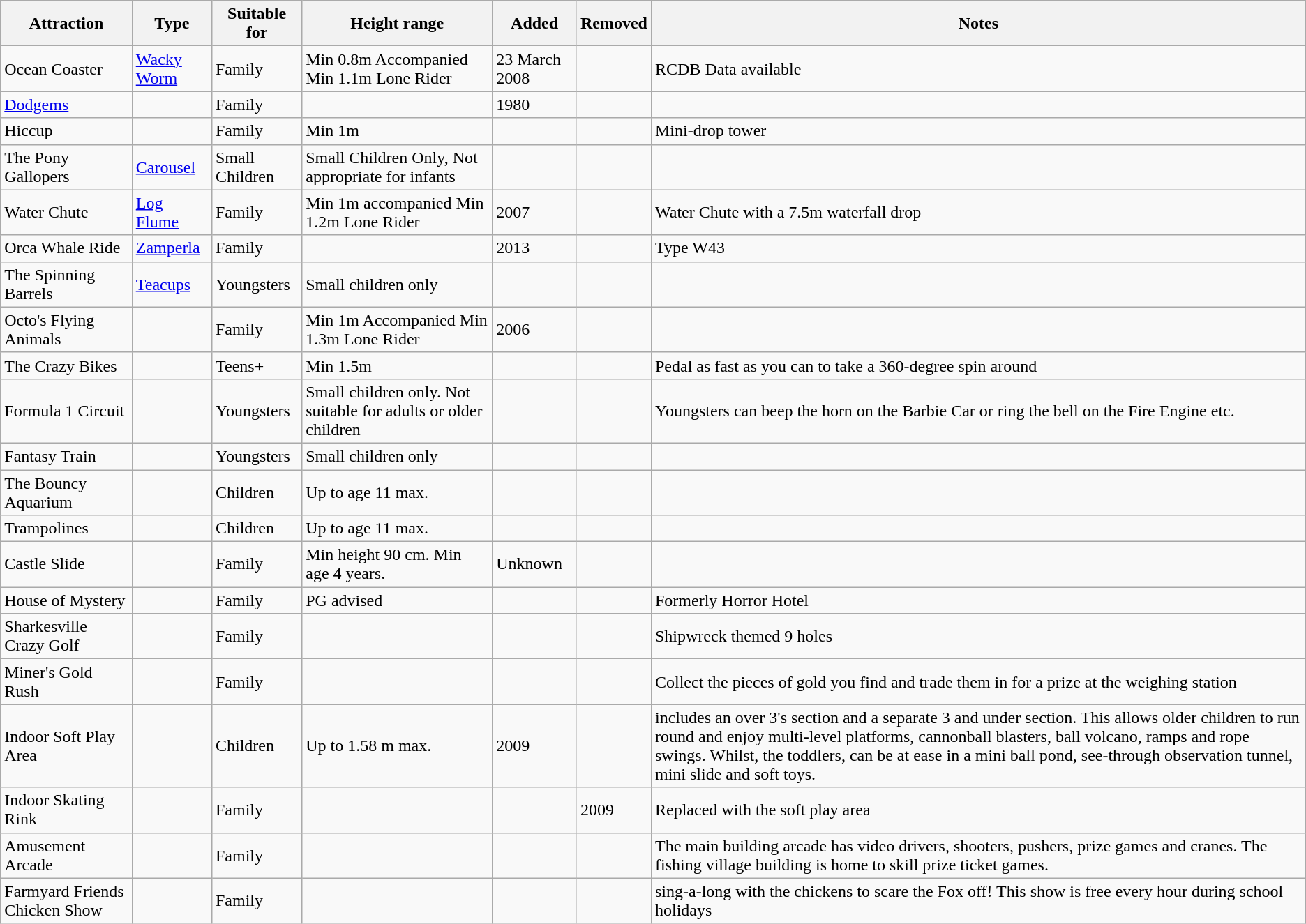<table class="wikitable" border="1">
<tr>
<th>Attraction</th>
<th>Type</th>
<th>Suitable for</th>
<th>Height range</th>
<th>Added</th>
<th>Removed</th>
<th>Notes</th>
</tr>
<tr>
<td>Ocean Coaster</td>
<td><a href='#'>Wacky Worm</a></td>
<td>Family</td>
<td>Min 0.8m Accompanied Min 1.1m Lone Rider</td>
<td>23 March 2008</td>
<td></td>
<td>RCDB Data available</td>
</tr>
<tr>
<td><a href='#'>Dodgems</a></td>
<td></td>
<td>Family</td>
<td></td>
<td>1980</td>
<td></td>
<td></td>
</tr>
<tr>
<td>Hiccup</td>
<td></td>
<td>Family</td>
<td>Min 1m</td>
<td></td>
<td></td>
<td>Mini-drop tower</td>
</tr>
<tr>
<td>The Pony Gallopers</td>
<td><a href='#'>Carousel</a></td>
<td>Small Children</td>
<td>Small Children Only, Not appropriate for infants</td>
<td></td>
<td></td>
<td></td>
</tr>
<tr>
<td>Water Chute</td>
<td><a href='#'>Log Flume</a></td>
<td>Family</td>
<td>Min 1m accompanied Min 1.2m Lone Rider</td>
<td>2007</td>
<td></td>
<td>Water Chute with a 7.5m waterfall drop</td>
</tr>
<tr>
<td>Orca Whale Ride</td>
<td><a href='#'>Zamperla</a></td>
<td>Family</td>
<td></td>
<td>2013</td>
<td></td>
<td>Type W43</td>
</tr>
<tr>
<td>The Spinning Barrels</td>
<td><a href='#'>Teacups</a></td>
<td>Youngsters</td>
<td>Small children only</td>
<td></td>
<td></td>
<td></td>
</tr>
<tr>
<td>Octo's Flying Animals</td>
<td></td>
<td>Family</td>
<td>Min 1m Accompanied Min 1.3m Lone Rider</td>
<td>2006</td>
<td></td>
<td></td>
</tr>
<tr>
<td>The Crazy Bikes</td>
<td></td>
<td>Teens+</td>
<td>Min 1.5m</td>
<td></td>
<td></td>
<td>Pedal as fast as you can to take a 360-degree spin around</td>
</tr>
<tr>
<td>Formula 1 Circuit</td>
<td></td>
<td>Youngsters</td>
<td>Small children only. Not suitable for adults or older children</td>
<td></td>
<td></td>
<td>Youngsters can beep the horn on the Barbie Car or ring the bell on the Fire Engine etc.</td>
</tr>
<tr>
<td>Fantasy Train</td>
<td></td>
<td>Youngsters</td>
<td>Small children only</td>
<td></td>
<td></td>
<td></td>
</tr>
<tr>
<td>The Bouncy Aquarium</td>
<td></td>
<td>Children</td>
<td>Up to age 11 max.</td>
<td></td>
<td></td>
<td></td>
</tr>
<tr>
<td>Trampolines</td>
<td></td>
<td>Children</td>
<td>Up to age 11 max.</td>
<td></td>
<td></td>
<td></td>
</tr>
<tr>
<td>Castle Slide</td>
<td></td>
<td>Family</td>
<td>Min height 90 cm. Min age 4 years.</td>
<td>Unknown</td>
<td></td>
<td></td>
</tr>
<tr>
<td>House of Mystery</td>
<td></td>
<td>Family</td>
<td>PG advised</td>
<td></td>
<td></td>
<td>Formerly Horror Hotel</td>
</tr>
<tr>
<td>Sharkesville Crazy Golf</td>
<td></td>
<td>Family</td>
<td></td>
<td></td>
<td></td>
<td>Shipwreck themed 9 holes</td>
</tr>
<tr>
<td>Miner's Gold Rush</td>
<td></td>
<td>Family</td>
<td></td>
<td></td>
<td></td>
<td>Collect the pieces of gold you find and trade them in for a prize at the weighing station</td>
</tr>
<tr>
<td>Indoor Soft Play Area</td>
<td></td>
<td>Children</td>
<td>Up to 1.58 m max.</td>
<td>2009</td>
<td></td>
<td>includes an over 3's section and a separate 3 and under section. This allows older children to run round and enjoy multi-level platforms, cannonball blasters, ball volcano, ramps and rope swings. Whilst, the toddlers, can be at ease in a mini ball pond, see-through observation tunnel, mini slide and soft toys.</td>
</tr>
<tr>
<td>Indoor Skating Rink</td>
<td></td>
<td>Family</td>
<td></td>
<td></td>
<td>2009</td>
<td>Replaced with the soft play area</td>
</tr>
<tr>
<td>Amusement Arcade</td>
<td></td>
<td>Family</td>
<td></td>
<td></td>
<td></td>
<td>The main building arcade has video drivers, shooters, pushers, prize games and cranes. The fishing village building is home to skill prize ticket games.</td>
</tr>
<tr>
<td>Farmyard Friends Chicken Show</td>
<td></td>
<td>Family</td>
<td></td>
<td></td>
<td></td>
<td>sing-a-long with the chickens to scare the Fox off! This show is free every hour during school holidays</td>
</tr>
</table>
